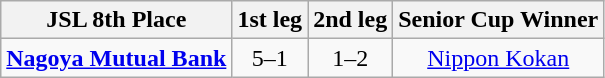<table class="wikitable">
<tr align=center>
<th>JSL 8th Place</th>
<th>1st leg</th>
<th>2nd leg</th>
<th>Senior Cup Winner</th>
</tr>
<tr align=center>
<td><strong><a href='#'>Nagoya Mutual Bank</a></strong></td>
<td>5–1</td>
<td>1–2</td>
<td><a href='#'>Nippon Kokan</a></td>
</tr>
</table>
